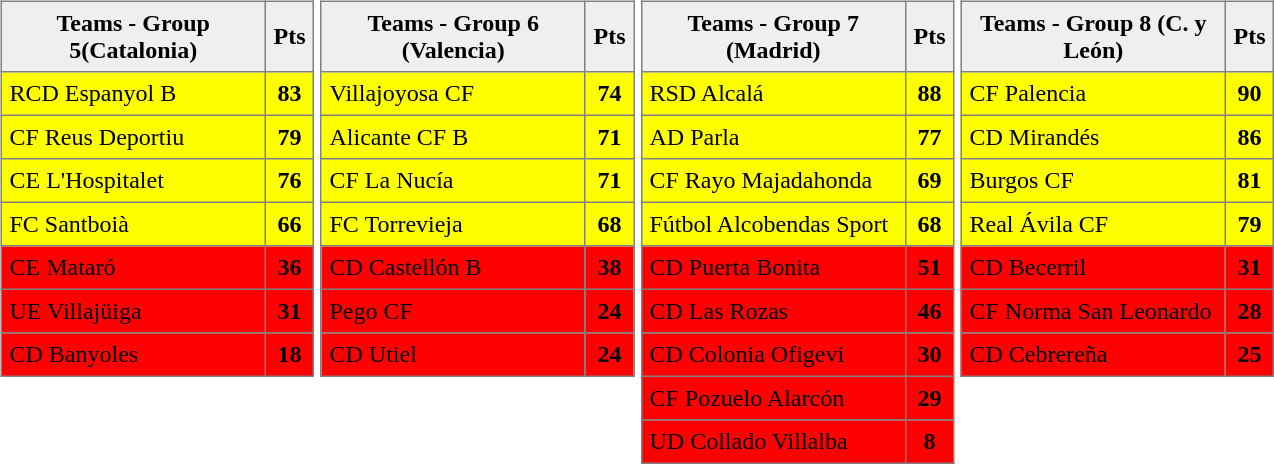<table>
<tr style="vertical-align: top;">
<td><br><table style=border-collapse:collapse border=1 cellspacing=0 cellpadding=5>
<tr align=center bgcolor=#efefef>
<th width=165>Teams - Group 5(Catalonia) </th>
<th width=20>Pts</th>
</tr>
<tr align=center style="background:#FFFF00;">
<td style="text-align:left;">RCD Espanyol B</td>
<td><strong>83</strong></td>
</tr>
<tr align=center style="background:#FFFF00;">
<td style="text-align:left;">CF Reus Deportiu</td>
<td><strong>79</strong></td>
</tr>
<tr align=center style="background:#FFFF00;">
<td style="text-align:left;">CE L'Hospitalet</td>
<td><strong>76</strong></td>
</tr>
<tr align=center style="background:#FFFF00;">
<td style="text-align:left;">FC Santboià</td>
<td><strong>66</strong></td>
</tr>
<tr align=center style="background:#FF0000;">
<td style="text-align:left;">CE Mataró</td>
<td><strong>36</strong></td>
</tr>
<tr align=center style="background:#FF0000;">
<td style="text-align:left;">UE Villajüiga</td>
<td><strong>31</strong></td>
</tr>
<tr align=center style="background:#FF0000;">
<td style="text-align:left;">CD Banyoles</td>
<td><strong>18</strong></td>
</tr>
</table>
</td>
<td><br><table style=border-collapse:collapse border=1 cellspacing=0 cellpadding=5>
<tr align=center bgcolor=#efefef>
<th width=165>Teams - Group 6 (Valencia) </th>
<th width=20>Pts</th>
</tr>
<tr align=center style="background:#FFFF00;">
<td style="text-align:left;">Villajoyosa CF</td>
<td><strong>74</strong></td>
</tr>
<tr align=center style="background:#FFFF00;">
<td style="text-align:left;">Alicante CF B</td>
<td><strong>71</strong></td>
</tr>
<tr align=center style="background:#FFFF00;">
<td style="text-align:left;">CF La Nucía</td>
<td><strong>71</strong></td>
</tr>
<tr align=center style="background:#FFFF00;">
<td style="text-align:left;">FC Torrevieja</td>
<td><strong>68</strong></td>
</tr>
<tr align=center style="background:#FF0000;">
<td style="text-align:left;">CD Castellón B</td>
<td><strong>38</strong></td>
</tr>
<tr align=center style="background:#FF0000;">
<td style="text-align:left;">Pego CF</td>
<td><strong>24</strong></td>
</tr>
<tr align=center style="background:#FF0000;">
<td style="text-align:left;">CD Utiel</td>
<td><strong>24</strong></td>
</tr>
</table>
</td>
<td><br><table style=border-collapse:collapse border=1 cellspacing=0 cellpadding=5>
<tr align=center bgcolor=#efefef>
<th width=165>Teams - Group 7 (Madrid) </th>
<th width=20>Pts</th>
</tr>
<tr align=center style="background:#FFFF00;">
<td style="text-align:left;">RSD Alcalá</td>
<td><strong>88</strong></td>
</tr>
<tr align=center style="background:#FFFF00;">
<td style="text-align:left;">AD Parla</td>
<td><strong>77</strong></td>
</tr>
<tr align=center style="background:#FFFF00;">
<td style="text-align:left;">CF Rayo Majadahonda</td>
<td><strong>69</strong></td>
</tr>
<tr align=center style="background:#FFFF00;">
<td style="text-align:left;">Fútbol Alcobendas Sport</td>
<td><strong>68</strong></td>
</tr>
<tr align=center style="background:#FF0000;">
<td style="text-align:left;">CD Puerta Bonita</td>
<td><strong>51</strong></td>
</tr>
<tr align=center style="background:#FF0000;">
<td style="text-align:left;">CD Las Rozas</td>
<td><strong>46</strong></td>
</tr>
<tr align=center style="background:#FF0000;">
<td style="text-align:left;">CD Colonia Ofigevi</td>
<td><strong>30</strong></td>
</tr>
<tr align=center style="background:#FF0000;">
<td style="text-align:left;">CF Pozuelo Alarcón</td>
<td><strong>29</strong></td>
</tr>
<tr align=center style="background:#FF0000;">
<td style="text-align:left;">UD Collado Villalba</td>
<td><strong>8</strong></td>
</tr>
</table>
</td>
<td><br><table style=border-collapse:collapse border=1 cellspacing=0 cellpadding=5>
<tr align=center bgcolor=#efefef>
<th width=165>Teams - Group 8 (C. y León) </th>
<th width=20>Pts</th>
</tr>
<tr align=center style="background:#FFFF00;">
<td style="text-align:left;">CF Palencia</td>
<td><strong>90</strong></td>
</tr>
<tr align=center style="background:#FFFF00;">
<td style="text-align:left;">CD Mirandés</td>
<td><strong>86</strong></td>
</tr>
<tr align=center style="background:#FFFF00;">
<td style="text-align:left;">Burgos CF</td>
<td><strong>81</strong></td>
</tr>
<tr align=center style="background:#FFFF00;">
<td style="text-align:left;">Real Ávila CF</td>
<td><strong>79</strong></td>
</tr>
<tr align=center style="background:#FF0000;">
<td style="text-align:left;">CD Becerril</td>
<td><strong>31</strong></td>
</tr>
<tr align=center style="background:#FF0000;">
<td style="text-align:left;">CF Norma San Leonardo</td>
<td><strong>28</strong></td>
</tr>
<tr align=center style="background:#FF0000;">
<td style="text-align:left;">CD Cebrereña</td>
<td><strong>25</strong></td>
</tr>
</table>
</td>
</tr>
</table>
